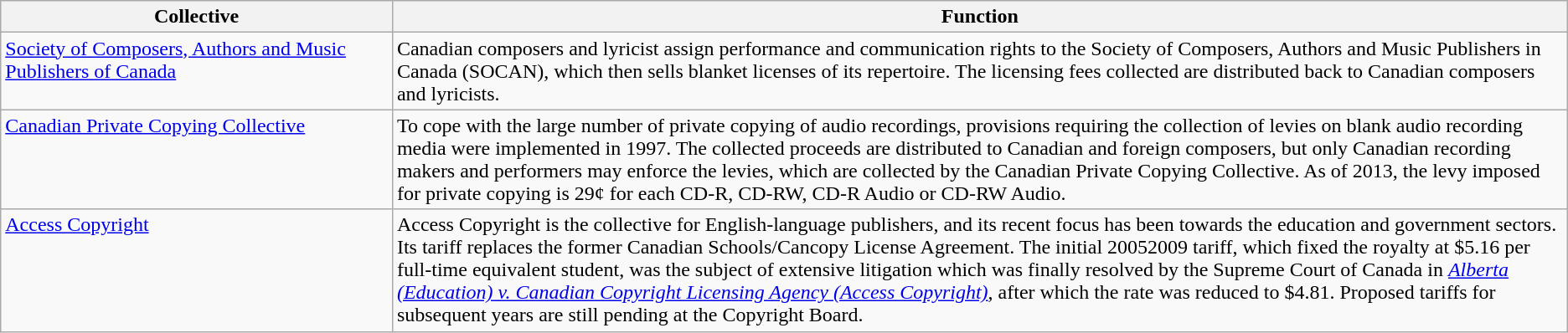<table class="wikitable">
<tr>
<th style="width: 25%">Collective</th>
<th>Function</th>
</tr>
<tr valign="top">
<td><a href='#'>Society of Composers, Authors and Music Publishers of Canada</a></td>
<td>Canadian composers and lyricist assign performance and communication rights to the Society of Composers, Authors and Music Publishers in Canada (SOCAN), which then sells blanket licenses of its repertoire. The licensing fees collected are distributed back to Canadian composers and lyricists.</td>
</tr>
<tr valign="top">
<td><a href='#'>Canadian Private Copying Collective</a></td>
<td>To cope with the large number of private copying of audio recordings, provisions requiring the collection of levies on blank audio recording media were implemented in 1997. The collected proceeds are distributed to Canadian and foreign composers, but only Canadian recording makers and performers may enforce the levies, which are collected by the Canadian Private Copying Collective.  As of 2013, the levy imposed for private copying is 29¢ for each CD-R, CD-RW, CD-R Audio or CD-RW Audio.</td>
</tr>
<tr valign="top">
<td><a href='#'>Access Copyright</a></td>
<td>Access Copyright is the collective for English-language publishers, and its recent focus has been towards the education and government sectors.  Its tariff replaces the former Canadian Schools/Cancopy License Agreement. The initial 20052009 tariff, which fixed the royalty at $5.16 per full-time equivalent student, was the subject of extensive litigation  which was finally resolved by the Supreme Court of Canada in <em><a href='#'>Alberta (Education) v. Canadian Copyright Licensing Agency (Access Copyright)</a></em>, after which the rate was reduced to $4.81. Proposed tariffs for subsequent years are still pending at the Copyright Board.</td>
</tr>
</table>
